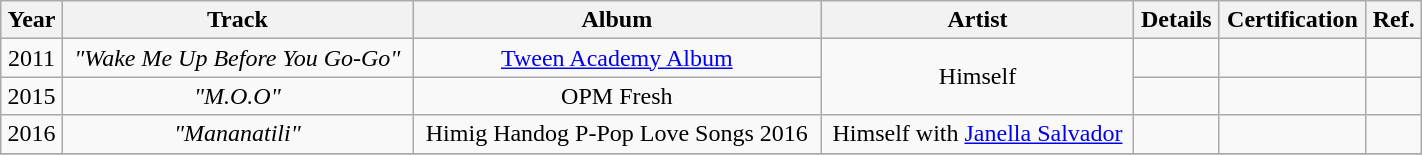<table class="wikitable sortable" style="text-align:center" width=75%>
<tr>
<th>Year</th>
<th>Track</th>
<th>Album</th>
<th>Artist</th>
<th>Details</th>
<th>Certification</th>
<th>Ref.</th>
</tr>
<tr>
<td>2011</td>
<td><em>"Wake Me Up Before You Go-Go"</em></td>
<td><a href='#'>Tween Academy Album</a></td>
<td rowspan=2>Himself</td>
<td></td>
<td></td>
<td></td>
</tr>
<tr>
<td>2015</td>
<td><em>"M.O.O"</em><br></td>
<td>OPM Fresh</td>
<td></td>
<td></td>
<td></td>
</tr>
<tr>
<td>2016</td>
<td><em>"Mananatili"</em></td>
<td>Himig Handog P-Pop Love Songs 2016</td>
<td>Himself with <a href='#'>Janella Salvador</a></td>
<td></td>
<td></td>
<td></td>
</tr>
<tr>
</tr>
</table>
